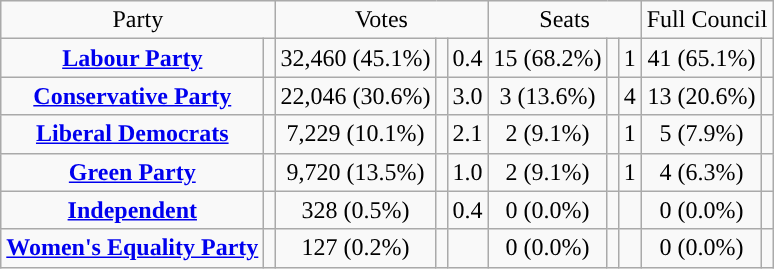<table class=wikitable style="text-align:center;">
<tr>
<td colspan=2>Party</td>
<td colspan=3>Votes</td>
<td colspan=3>Seats</td>
<td colspan=3>Full Council</td>
</tr>
<tr>
<td><strong><a href='#'>Labour Party</a></strong></td>
<td style="background:"></td>
<td>32,460 (45.1%)</td>
<td></td>
<td> 0.4</td>
<td>15 (68.2%)</td>
<td></td>
<td> 1</td>
<td>41 (65.1%)</td>
<td></td>
</tr>
<tr>
<td><strong><a href='#'>Conservative Party</a></strong></td>
<td style="background:"></td>
<td>22,046 (30.6%)</td>
<td></td>
<td> 3.0</td>
<td>3 (13.6%)</td>
<td></td>
<td> 4</td>
<td>13 (20.6%)</td>
<td></td>
</tr>
<tr>
<td><strong><a href='#'>Liberal Democrats</a></strong></td>
<td style="background:"></td>
<td>7,229 (10.1%)</td>
<td></td>
<td> 2.1</td>
<td>2 (9.1%)</td>
<td></td>
<td> 1</td>
<td>5 (7.9%)</td>
<td></td>
</tr>
<tr>
<td><strong><a href='#'>Green Party</a></strong></td>
<td style="background:"></td>
<td>9,720 (13.5%)</td>
<td></td>
<td> 1.0</td>
<td>2 (9.1%)</td>
<td></td>
<td> 1</td>
<td>4 (6.3%)</td>
<td></td>
</tr>
<tr>
<td><strong><a href='#'>Independent</a></strong></td>
<td style="background:"></td>
<td>328 (0.5%)</td>
<td></td>
<td> 0.4</td>
<td>0 (0.0%)</td>
<td></td>
<td></td>
<td>0 (0.0%)</td>
<td></td>
</tr>
<tr>
<td><strong><a href='#'>Women's Equality Party</a></strong></td>
<td style="background:"></td>
<td>127 (0.2%)</td>
<td></td>
<td></td>
<td>0 (0.0%)</td>
<td></td>
<td></td>
<td>0 (0.0%)</td>
<td></td>
</tr>
</table>
